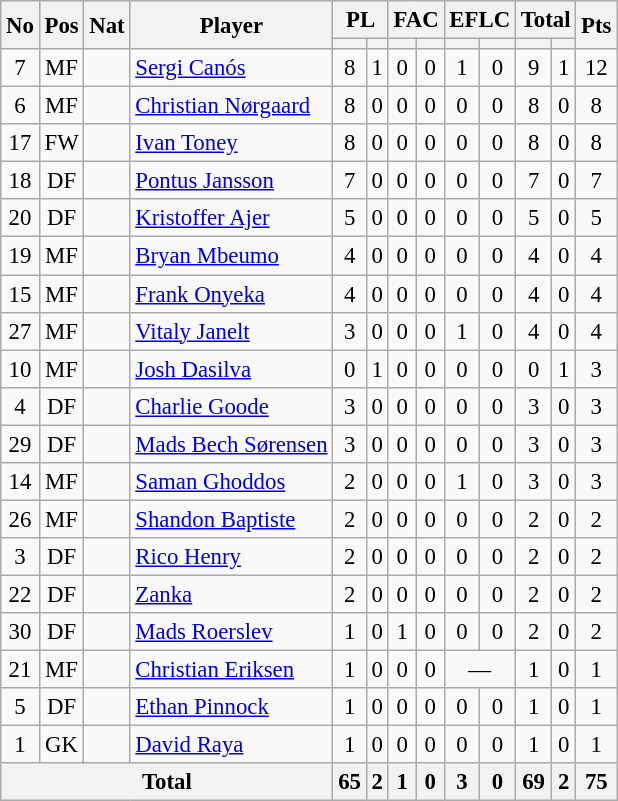<table class="wikitable" style="text-align:center; border:1px #aaa solid; font-size:95%;">
<tr>
<th rowspan="2">No</th>
<th rowspan="2">Pos</th>
<th rowspan="2">Nat</th>
<th rowspan="2">Player</th>
<th colspan="2">PL</th>
<th colspan="2">FAC</th>
<th colspan="2">EFLC</th>
<th colspan="2">Total</th>
<th rowspan="2">Pts</th>
</tr>
<tr>
<th></th>
<th></th>
<th></th>
<th></th>
<th></th>
<th></th>
<th></th>
<th></th>
</tr>
<tr>
<td>7</td>
<td>MF</td>
<td></td>
<td style="text-align:left;"><a href='#'>Sergi Canós</a></td>
<td>8</td>
<td>1</td>
<td>0</td>
<td>0</td>
<td>1</td>
<td>0</td>
<td>9</td>
<td>1</td>
<td>12</td>
</tr>
<tr>
<td>6</td>
<td>MF</td>
<td></td>
<td style="text-align:left;"><a href='#'>Christian Nørgaard</a></td>
<td>8</td>
<td>0</td>
<td>0</td>
<td>0</td>
<td>0</td>
<td>0</td>
<td>8</td>
<td>0</td>
<td>8</td>
</tr>
<tr>
<td>17</td>
<td>FW</td>
<td></td>
<td style="text-align:left;"><a href='#'>Ivan Toney</a></td>
<td>8</td>
<td>0</td>
<td>0</td>
<td>0</td>
<td>0</td>
<td>0</td>
<td>8</td>
<td>0</td>
<td>8</td>
</tr>
<tr>
<td>18</td>
<td>DF</td>
<td></td>
<td style="text-align:left;"><a href='#'>Pontus Jansson</a></td>
<td>7</td>
<td>0</td>
<td>0</td>
<td>0</td>
<td>0</td>
<td>0</td>
<td>7</td>
<td>0</td>
<td>7</td>
</tr>
<tr>
<td>20</td>
<td>DF</td>
<td></td>
<td style="text-align:left;"><a href='#'>Kristoffer Ajer</a></td>
<td>5</td>
<td>0</td>
<td>0</td>
<td>0</td>
<td>0</td>
<td>0</td>
<td>5</td>
<td>0</td>
<td>5</td>
</tr>
<tr>
<td>19</td>
<td>MF</td>
<td></td>
<td style="text-align:left;"><a href='#'>Bryan Mbeumo</a></td>
<td>4</td>
<td>0</td>
<td>0</td>
<td>0</td>
<td>0</td>
<td>0</td>
<td>4</td>
<td>0</td>
<td>4</td>
</tr>
<tr>
<td>15</td>
<td>MF</td>
<td></td>
<td style="text-align:left;"><a href='#'>Frank Onyeka</a></td>
<td>4</td>
<td>0</td>
<td>0</td>
<td>0</td>
<td>0</td>
<td>0</td>
<td>4</td>
<td>0</td>
<td>4</td>
</tr>
<tr>
<td>27</td>
<td>MF</td>
<td></td>
<td style="text-align:left;"><a href='#'>Vitaly Janelt</a></td>
<td>3</td>
<td>0</td>
<td>0</td>
<td>0</td>
<td>1</td>
<td>0</td>
<td>4</td>
<td>0</td>
<td>4</td>
</tr>
<tr>
<td>10</td>
<td>MF</td>
<td></td>
<td style="text-align:left;"><a href='#'>Josh Dasilva</a></td>
<td>0</td>
<td>1</td>
<td>0</td>
<td>0</td>
<td>0</td>
<td>0</td>
<td>0</td>
<td>1</td>
<td>3</td>
</tr>
<tr>
<td>4</td>
<td>DF</td>
<td></td>
<td style="text-align:left;"><a href='#'>Charlie Goode</a></td>
<td>3</td>
<td>0</td>
<td>0</td>
<td>0</td>
<td>0</td>
<td>0</td>
<td>3</td>
<td>0</td>
<td>3</td>
</tr>
<tr>
<td>29</td>
<td>DF</td>
<td></td>
<td style="text-align:left;"><a href='#'>Mads Bech Sørensen</a></td>
<td>3</td>
<td>0</td>
<td>0</td>
<td>0</td>
<td>0</td>
<td>0</td>
<td>3</td>
<td>0</td>
<td>3</td>
</tr>
<tr>
<td>14</td>
<td>MF</td>
<td></td>
<td style="text-align:left;"><a href='#'>Saman Ghoddos</a></td>
<td>2</td>
<td>0</td>
<td>0</td>
<td>0</td>
<td>1</td>
<td>0</td>
<td>3</td>
<td>0</td>
<td>3</td>
</tr>
<tr>
<td>26</td>
<td>MF</td>
<td></td>
<td style="text-align:left;"><a href='#'>Shandon Baptiste</a></td>
<td>2</td>
<td>0</td>
<td>0</td>
<td>0</td>
<td>0</td>
<td>0</td>
<td>2</td>
<td>0</td>
<td>2</td>
</tr>
<tr>
<td>3</td>
<td>DF</td>
<td></td>
<td style="text-align:left;"><a href='#'>Rico Henry</a></td>
<td>2</td>
<td>0</td>
<td>0</td>
<td>0</td>
<td>0</td>
<td>0</td>
<td>2</td>
<td>0</td>
<td>2</td>
</tr>
<tr>
<td>22</td>
<td>DF</td>
<td></td>
<td style="text-align:left;"><a href='#'>Zanka</a></td>
<td>2</td>
<td>0</td>
<td>0</td>
<td>0</td>
<td>0</td>
<td>0</td>
<td>2</td>
<td>0</td>
<td>2</td>
</tr>
<tr>
<td>30</td>
<td>DF</td>
<td></td>
<td style="text-align:left;"><a href='#'>Mads Roerslev</a></td>
<td>1</td>
<td>0</td>
<td>1</td>
<td>0</td>
<td>0</td>
<td>0</td>
<td>2</td>
<td>0</td>
<td>2</td>
</tr>
<tr>
<td>21</td>
<td>MF</td>
<td></td>
<td style="text-align:left;"><a href='#'>Christian Eriksen</a></td>
<td>1</td>
<td>0</td>
<td>0</td>
<td>0</td>
<td colspan="2">―</td>
<td>1</td>
<td>0</td>
<td>1</td>
</tr>
<tr>
<td>5</td>
<td>DF</td>
<td></td>
<td style="text-align:left;"><a href='#'>Ethan Pinnock</a></td>
<td>1</td>
<td>0</td>
<td>0</td>
<td>0</td>
<td>0</td>
<td>0</td>
<td>1</td>
<td>0</td>
<td>1</td>
</tr>
<tr>
<td>1</td>
<td>GK</td>
<td></td>
<td style="text-align:left;"><a href='#'>David Raya</a></td>
<td>1</td>
<td>0</td>
<td>0</td>
<td>0</td>
<td>0</td>
<td>0</td>
<td>1</td>
<td>0</td>
<td>1</td>
</tr>
<tr>
<th colspan="4">Total</th>
<th>65</th>
<th>2</th>
<th>1</th>
<th>0</th>
<th>3</th>
<th>0</th>
<th>69</th>
<th>2</th>
<th>75</th>
</tr>
</table>
